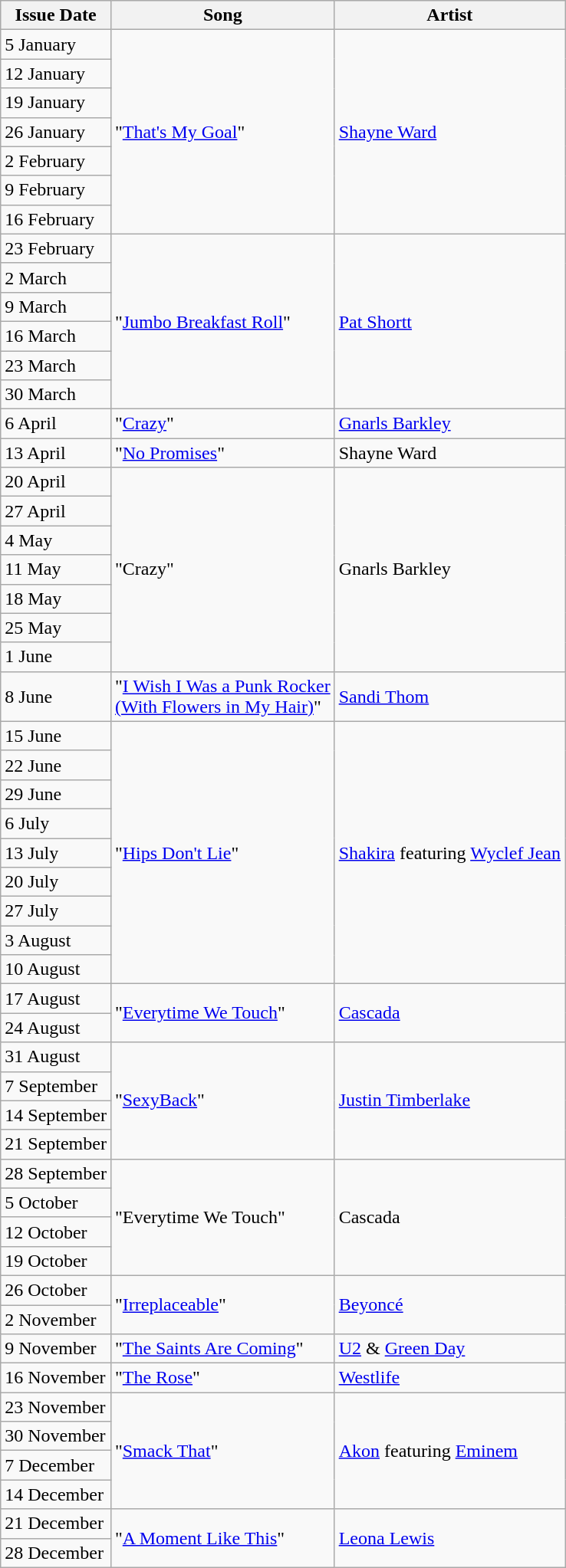<table class="wikitable">
<tr>
<th>Issue Date</th>
<th>Song</th>
<th>Artist</th>
</tr>
<tr>
<td>5 January</td>
<td rowspan=7>"<a href='#'>That's My Goal</a>"</td>
<td rowspan=7><a href='#'>Shayne Ward</a></td>
</tr>
<tr>
<td>12 January</td>
</tr>
<tr>
<td>19 January</td>
</tr>
<tr>
<td>26 January</td>
</tr>
<tr>
<td>2 February</td>
</tr>
<tr>
<td>9 February</td>
</tr>
<tr>
<td>16 February</td>
</tr>
<tr>
<td>23 February</td>
<td rowspan=6>"<a href='#'>Jumbo Breakfast Roll</a>"</td>
<td rowspan=6><a href='#'>Pat Shortt</a></td>
</tr>
<tr>
<td>2 March</td>
</tr>
<tr>
<td>9 March</td>
</tr>
<tr>
<td>16 March</td>
</tr>
<tr>
<td>23 March</td>
</tr>
<tr>
<td>30 March</td>
</tr>
<tr>
<td>6 April</td>
<td>"<a href='#'>Crazy</a>"</td>
<td><a href='#'>Gnarls Barkley</a></td>
</tr>
<tr>
<td>13 April</td>
<td>"<a href='#'>No Promises</a>"</td>
<td>Shayne Ward</td>
</tr>
<tr>
<td>20 April</td>
<td rowspan=7>"Crazy"</td>
<td rowspan=7>Gnarls Barkley</td>
</tr>
<tr>
<td>27 April</td>
</tr>
<tr>
<td>4 May</td>
</tr>
<tr>
<td>11 May</td>
</tr>
<tr>
<td>18 May</td>
</tr>
<tr>
<td>25 May</td>
</tr>
<tr>
<td>1 June</td>
</tr>
<tr>
<td>8 June</td>
<td>"<a href='#'>I Wish I Was a Punk Rocker<br>(With Flowers in My Hair)</a>"</td>
<td><a href='#'>Sandi Thom</a></td>
</tr>
<tr>
<td>15 June</td>
<td rowspan=9>"<a href='#'>Hips Don't Lie</a>"</td>
<td rowspan=9><a href='#'>Shakira</a> featuring <a href='#'>Wyclef Jean</a></td>
</tr>
<tr>
<td>22 June</td>
</tr>
<tr>
<td>29 June</td>
</tr>
<tr>
<td>6 July</td>
</tr>
<tr>
<td>13 July</td>
</tr>
<tr>
<td>20 July</td>
</tr>
<tr>
<td>27 July</td>
</tr>
<tr>
<td>3 August</td>
</tr>
<tr>
<td>10 August</td>
</tr>
<tr>
<td>17 August</td>
<td rowspan=2>"<a href='#'>Everytime We Touch</a>"</td>
<td rowspan=2><a href='#'>Cascada</a></td>
</tr>
<tr>
<td>24 August</td>
</tr>
<tr>
<td>31 August</td>
<td rowspan=4>"<a href='#'>SexyBack</a>"</td>
<td rowspan=4><a href='#'>Justin Timberlake</a></td>
</tr>
<tr>
<td>7 September</td>
</tr>
<tr>
<td>14 September</td>
</tr>
<tr>
<td>21 September</td>
</tr>
<tr>
<td>28 September</td>
<td rowspan=4>"Everytime We Touch"</td>
<td rowspan=4>Cascada</td>
</tr>
<tr>
<td>5 October</td>
</tr>
<tr>
<td>12 October</td>
</tr>
<tr>
<td>19 October</td>
</tr>
<tr>
<td>26 October</td>
<td rowspan=2>"<a href='#'>Irreplaceable</a>"</td>
<td rowspan=2><a href='#'>Beyoncé</a></td>
</tr>
<tr>
<td>2 November</td>
</tr>
<tr>
<td>9 November</td>
<td>"<a href='#'>The Saints Are Coming</a>"</td>
<td><a href='#'>U2</a> & <a href='#'>Green Day</a></td>
</tr>
<tr>
<td>16 November</td>
<td>"<a href='#'>The Rose</a>"</td>
<td><a href='#'>Westlife</a></td>
</tr>
<tr>
<td>23 November</td>
<td rowspan=4>"<a href='#'>Smack That</a>"</td>
<td rowspan=4><a href='#'>Akon</a> featuring <a href='#'>Eminem</a></td>
</tr>
<tr>
<td>30 November</td>
</tr>
<tr>
<td>7 December</td>
</tr>
<tr>
<td>14 December</td>
</tr>
<tr>
<td>21 December</td>
<td rowspan=2>"<a href='#'>A Moment Like This</a>"</td>
<td rowspan=2><a href='#'>Leona Lewis</a></td>
</tr>
<tr>
<td>28 December</td>
</tr>
</table>
